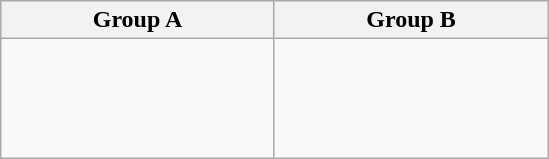<table class="wikitable">
<tr>
<th width=175px>Group A</th>
<th width=175px>Group B</th>
</tr>
<tr>
<td><br><br>
<br>
</td>
<td><br><br>
<br>
<br>
</td>
</tr>
</table>
